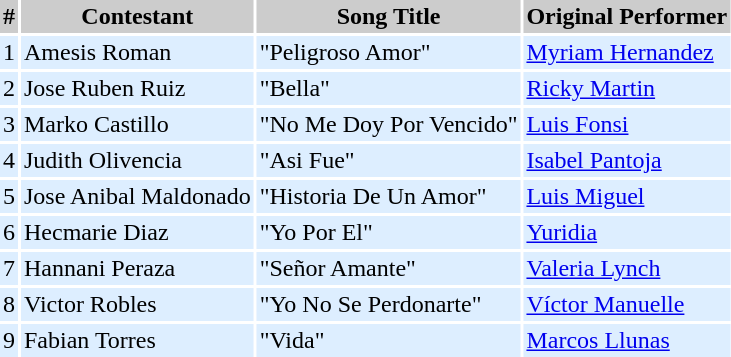<table cellpadding=2 cellspacing=2>
<tr bgcolor=#cccccc>
<th>#</th>
<th>Contestant</th>
<th>Song Title</th>
<th>Original Performer</th>
</tr>
<tr bgcolor=#DDEEFF>
<td align=center>1</td>
<td>Amesis Roman</td>
<td>"Peligroso Amor"</td>
<td><a href='#'>Myriam Hernandez</a></td>
</tr>
<tr bgcolor=#DDEEFF>
<td align=center>2</td>
<td>Jose Ruben Ruiz</td>
<td>"Bella"</td>
<td><a href='#'>Ricky Martin</a></td>
</tr>
<tr bgcolor=#DDEEFF>
<td align=center>3</td>
<td>Marko Castillo</td>
<td>"No Me Doy Por Vencido"</td>
<td><a href='#'>Luis Fonsi</a></td>
</tr>
<tr bgcolor=#DDEEFF>
<td align=center>4</td>
<td>Judith Olivencia</td>
<td>"Asi Fue"</td>
<td><a href='#'>Isabel Pantoja</a></td>
</tr>
<tr bgcolor=#DDEEFF>
<td align=center>5</td>
<td>Jose Anibal Maldonado</td>
<td>"Historia De Un Amor"</td>
<td><a href='#'>Luis Miguel</a></td>
</tr>
<tr bgcolor=#DDEEFF>
<td align=center>6</td>
<td>Hecmarie Diaz</td>
<td>"Yo Por El"</td>
<td><a href='#'>Yuridia</a></td>
</tr>
<tr bgcolor=#DDEEFF>
<td align=center>7</td>
<td>Hannani Peraza</td>
<td>"Señor Amante"</td>
<td><a href='#'>Valeria Lynch</a></td>
</tr>
<tr bgcolor=#DDEEFF>
<td align=center>8</td>
<td>Victor Robles</td>
<td>"Yo No Se Perdonarte"</td>
<td><a href='#'>Víctor Manuelle</a></td>
</tr>
<tr bgcolor=#DDEEFF>
<td align=center>9</td>
<td>Fabian Torres</td>
<td>"Vida"</td>
<td><a href='#'>Marcos Llunas</a></td>
</tr>
<tr bgcolor=#DDEEFF>
</tr>
</table>
